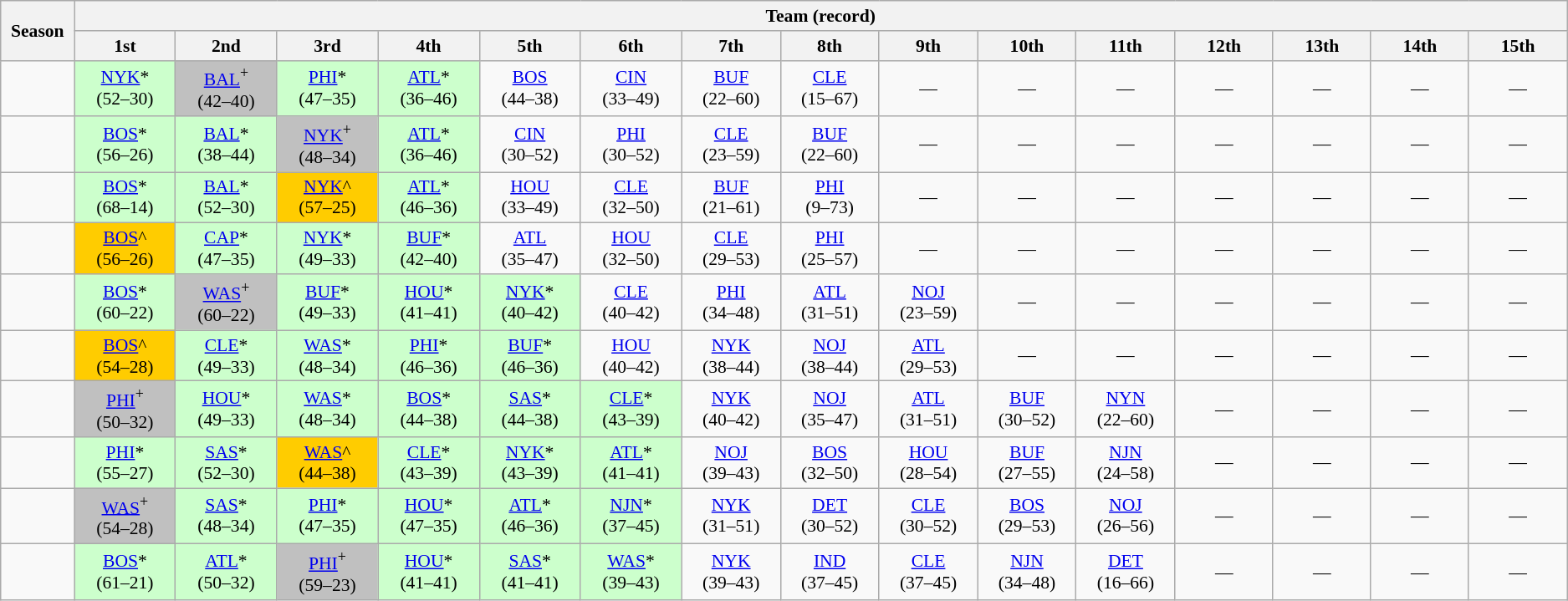<table class="wikitable" style="text-align:center; font-size:90%">
<tr>
<th rowspan="2" width=55px>Season</th>
<th colspan="15">Team (record)</th>
</tr>
<tr>
<th width=85px>1st</th>
<th width=85px>2nd</th>
<th width=85px>3rd</th>
<th width=85px>4th</th>
<th width=85px>5th</th>
<th width=85px>6th</th>
<th width=85px>7th</th>
<th width=85px>8th</th>
<th width=85px>9th</th>
<th width=85px>10th</th>
<th width=85px>11th</th>
<th width=85px>12th</th>
<th width=85px>13th</th>
<th width=85px>14th</th>
<th width=85px>15th</th>
</tr>
<tr>
<td></td>
<td bgcolor=#CCFFCC><a href='#'>NYK</a>*<br>(52–30)</td>
<td bgcolor=#C0C0C0><a href='#'>BAL</a><sup>+</sup><br>(42–40)</td>
<td bgcolor=#CCFFCC><a href='#'>PHI</a>*<br>(47–35)</td>
<td bgcolor=#CCFFCC><a href='#'>ATL</a>*<br>(36–46)</td>
<td><a href='#'>BOS</a><br>(44–38)</td>
<td><a href='#'>CIN</a><br>(33–49)</td>
<td><a href='#'>BUF</a><br>(22–60)</td>
<td><a href='#'>CLE</a><br>(15–67)</td>
<td>—</td>
<td>—</td>
<td>—</td>
<td>—</td>
<td>—</td>
<td>—</td>
<td>—</td>
</tr>
<tr>
<td></td>
<td bgcolor=#CCFFCC><a href='#'>BOS</a>*<br>(56–26)</td>
<td bgcolor=#CCFFCC><a href='#'>BAL</a>*<br>(38–44)</td>
<td bgcolor=#C0C0C0><a href='#'>NYK</a><sup>+</sup><br>(48–34)</td>
<td bgcolor=#CCFFCC><a href='#'>ATL</a>*<br>(36–46)</td>
<td><a href='#'>CIN</a><br>(30–52)</td>
<td><a href='#'>PHI</a><br>(30–52)</td>
<td><a href='#'>CLE</a><br>(23–59)</td>
<td><a href='#'>BUF</a><br>(22–60)</td>
<td>—</td>
<td>—</td>
<td>—</td>
<td>—</td>
<td>—</td>
<td>—</td>
<td>—</td>
</tr>
<tr>
<td></td>
<td bgcolor=#CCFFCC><a href='#'>BOS</a>*<br>(68–14)</td>
<td bgcolor=#CCFFCC><a href='#'>BAL</a>*<br>(52–30)</td>
<td bgcolor=#FFCC00><a href='#'>NYK</a>^<br>(57–25)</td>
<td bgcolor=#CCFFCC><a href='#'>ATL</a>*<br>(46–36)</td>
<td><a href='#'>HOU</a><br>(33–49)</td>
<td><a href='#'>CLE</a><br>(32–50)</td>
<td><a href='#'>BUF</a><br>(21–61)</td>
<td><a href='#'>PHI</a><br>(9–73)</td>
<td>—</td>
<td>—</td>
<td>—</td>
<td>—</td>
<td>—</td>
<td>—</td>
<td>—</td>
</tr>
<tr>
<td></td>
<td bgcolor=#FFCC00><a href='#'>BOS</a>^<br>(56–26)</td>
<td bgcolor=#CCFFCC><a href='#'>CAP</a>*<br>(47–35)</td>
<td bgcolor=#CCFFCC><a href='#'>NYK</a>*<br>(49–33)</td>
<td bgcolor=#CCFFCC><a href='#'>BUF</a>*<br>(42–40)</td>
<td><a href='#'>ATL</a><br>(35–47)</td>
<td><a href='#'>HOU</a><br>(32–50)</td>
<td><a href='#'>CLE</a><br>(29–53)</td>
<td><a href='#'>PHI</a><br>(25–57)</td>
<td>—</td>
<td>—</td>
<td>—</td>
<td>—</td>
<td>—</td>
<td>—</td>
<td>—</td>
</tr>
<tr>
<td></td>
<td bgcolor=#CCFFCC><a href='#'>BOS</a>*<br>(60–22)</td>
<td bgcolor=#C0C0C0><a href='#'>WAS</a><sup>+</sup><br>(60–22)</td>
<td bgcolor=#CCFFCC><a href='#'>BUF</a>*<br>(49–33)</td>
<td bgcolor=#CCFFCC><a href='#'>HOU</a>*<br>(41–41)</td>
<td bgcolor=#CCFFCC><a href='#'>NYK</a>*<br>(40–42)</td>
<td><a href='#'>CLE</a><br>(40–42)</td>
<td><a href='#'>PHI</a><br>(34–48)</td>
<td><a href='#'>ATL</a><br>(31–51)</td>
<td><a href='#'>NOJ</a><br>(23–59)</td>
<td>—</td>
<td>—</td>
<td>—</td>
<td>—</td>
<td>—</td>
<td>—</td>
</tr>
<tr>
<td></td>
<td bgcolor=#FFCC00><a href='#'>BOS</a>^<br>(54–28)</td>
<td bgcolor=#CCFFCC><a href='#'>CLE</a>*<br>(49–33)</td>
<td bgcolor=#CCFFCC><a href='#'>WAS</a>*<br>(48–34)</td>
<td bgcolor=#CCFFCC><a href='#'>PHI</a>*<br>(46–36)</td>
<td bgcolor=#CCFFCC><a href='#'>BUF</a>*<br>(46–36)</td>
<td><a href='#'>HOU</a><br>(40–42)</td>
<td><a href='#'>NYK</a><br>(38–44)</td>
<td><a href='#'>NOJ</a><br>(38–44)</td>
<td><a href='#'>ATL</a><br>(29–53)</td>
<td>—</td>
<td>—</td>
<td>—</td>
<td>—</td>
<td>—</td>
<td>—</td>
</tr>
<tr>
<td></td>
<td bgcolor=#C0C0C0><a href='#'>PHI</a><sup>+</sup><br>(50–32)</td>
<td bgcolor=#CCFFCC><a href='#'>HOU</a>*<br>(49–33)</td>
<td bgcolor=#CCFFCC><a href='#'>WAS</a>*<br>(48–34)</td>
<td bgcolor=#CCFFCC><a href='#'>BOS</a>*<br>(44–38)</td>
<td bgcolor=#CCFFCC><a href='#'>SAS</a>*<br>(44–38)</td>
<td bgcolor=#CCFFCC><a href='#'>CLE</a>*<br>(43–39)</td>
<td><a href='#'>NYK</a><br>(40–42)</td>
<td><a href='#'>NOJ</a><br>(35–47)</td>
<td><a href='#'>ATL</a><br>(31–51)</td>
<td><a href='#'>BUF</a><br>(30–52)</td>
<td><a href='#'>NYN</a><br>(22–60)</td>
<td>—</td>
<td>—</td>
<td>—</td>
<td>—</td>
</tr>
<tr>
<td></td>
<td bgcolor=#CCFFCC><a href='#'>PHI</a>*<br>(55–27)</td>
<td bgcolor=#CCFFCC><a href='#'>SAS</a>*<br>(52–30)</td>
<td bgcolor=#FFCC00><a href='#'>WAS</a>^<br>(44–38)</td>
<td bgcolor=#CCFFCC><a href='#'>CLE</a>*<br>(43–39)</td>
<td bgcolor=#CCFFCC><a href='#'>NYK</a>*<br>(43–39)</td>
<td bgcolor=#CCFFCC><a href='#'>ATL</a>*<br>(41–41)</td>
<td><a href='#'>NOJ</a><br>(39–43)</td>
<td><a href='#'>BOS</a><br>(32–50)</td>
<td><a href='#'>HOU</a><br>(28–54)</td>
<td><a href='#'>BUF</a><br>(27–55)</td>
<td><a href='#'>NJN</a><br>(24–58)</td>
<td>—</td>
<td>—</td>
<td>—</td>
<td>—</td>
</tr>
<tr>
<td></td>
<td bgcolor=#C0C0C0><a href='#'>WAS</a><sup>+</sup><br>(54–28)</td>
<td bgcolor=#CCFFCC><a href='#'>SAS</a>*<br>(48–34)</td>
<td bgcolor=#CCFFCC><a href='#'>PHI</a>*<br>(47–35)</td>
<td bgcolor=#CCFFCC><a href='#'>HOU</a>*<br>(47–35)</td>
<td bgcolor=#CCFFCC><a href='#'>ATL</a>*<br>(46–36)</td>
<td bgcolor=#CCFFCC><a href='#'>NJN</a>*<br>(37–45)</td>
<td><a href='#'>NYK</a><br>(31–51)</td>
<td><a href='#'>DET</a><br>(30–52)</td>
<td><a href='#'>CLE</a><br>(30–52)</td>
<td><a href='#'>BOS</a><br>(29–53)</td>
<td><a href='#'>NOJ</a><br>(26–56)</td>
<td>—</td>
<td>—</td>
<td>—</td>
<td>—</td>
</tr>
<tr>
<td></td>
<td bgcolor=#CCFFCC><a href='#'>BOS</a>*<br>(61–21)</td>
<td bgcolor=#CCFFCC><a href='#'>ATL</a>*<br>(50–32)</td>
<td bgcolor=#C0C0C0><a href='#'>PHI</a><sup>+</sup><br>(59–23)</td>
<td bgcolor=#CCFFCC><a href='#'>HOU</a>*<br>(41–41)</td>
<td bgcolor=#CCFFCC><a href='#'>SAS</a>*<br>(41–41)</td>
<td bgcolor=#CCFFCC><a href='#'>WAS</a>*<br>(39–43)</td>
<td><a href='#'>NYK</a><br>(39–43)</td>
<td><a href='#'>IND</a><br>(37–45)</td>
<td><a href='#'>CLE</a><br>(37–45)</td>
<td><a href='#'>NJN</a><br>(34–48)</td>
<td><a href='#'>DET</a><br>(16–66)</td>
<td>—</td>
<td>—</td>
<td>—</td>
<td>—</td>
</tr>
</table>
